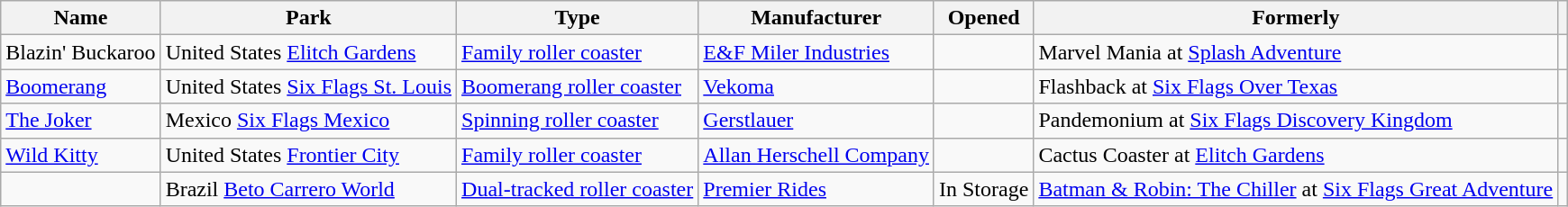<table class="wikitable sortable">
<tr>
<th>Name</th>
<th>Park</th>
<th>Type</th>
<th>Manufacturer</th>
<th>Opened</th>
<th>Formerly</th>
<th class="unsortable"></th>
</tr>
<tr>
<td>Blazin' Buckaroo</td>
<td>United States <a href='#'>Elitch Gardens</a></td>
<td><a href='#'>Family roller coaster</a></td>
<td><a href='#'>E&F Miler Industries</a></td>
<td></td>
<td>Marvel Mania at <a href='#'>Splash Adventure</a></td>
<td></td>
</tr>
<tr>
<td><a href='#'>Boomerang</a></td>
<td>United States <a href='#'>Six Flags St. Louis</a></td>
<td><a href='#'>Boomerang roller coaster</a></td>
<td><a href='#'>Vekoma</a></td>
<td></td>
<td>Flashback at <a href='#'>Six Flags Over Texas</a></td>
<td></td>
</tr>
<tr>
<td><a href='#'>The Joker</a></td>
<td>Mexico <a href='#'>Six Flags Mexico</a></td>
<td><a href='#'>Spinning roller coaster</a></td>
<td><a href='#'>Gerstlauer</a></td>
<td></td>
<td>Pandemonium at <a href='#'>Six Flags Discovery Kingdom</a></td>
<td></td>
</tr>
<tr>
<td><a href='#'>Wild Kitty</a></td>
<td>United States <a href='#'>Frontier City</a></td>
<td><a href='#'>Family roller coaster</a></td>
<td><a href='#'>Allan Herschell Company</a></td>
<td></td>
<td>Cactus Coaster at <a href='#'>Elitch Gardens</a></td>
<td></td>
</tr>
<tr>
<td></td>
<td>Brazil <a href='#'>Beto Carrero World</a></td>
<td><a href='#'>Dual-tracked roller coaster</a></td>
<td><a href='#'>Premier Rides</a></td>
<td>In Storage</td>
<td><a href='#'>Batman & Robin: The Chiller</a> at <a href='#'>Six Flags Great Adventure</a></td>
<td></td>
</tr>
</table>
